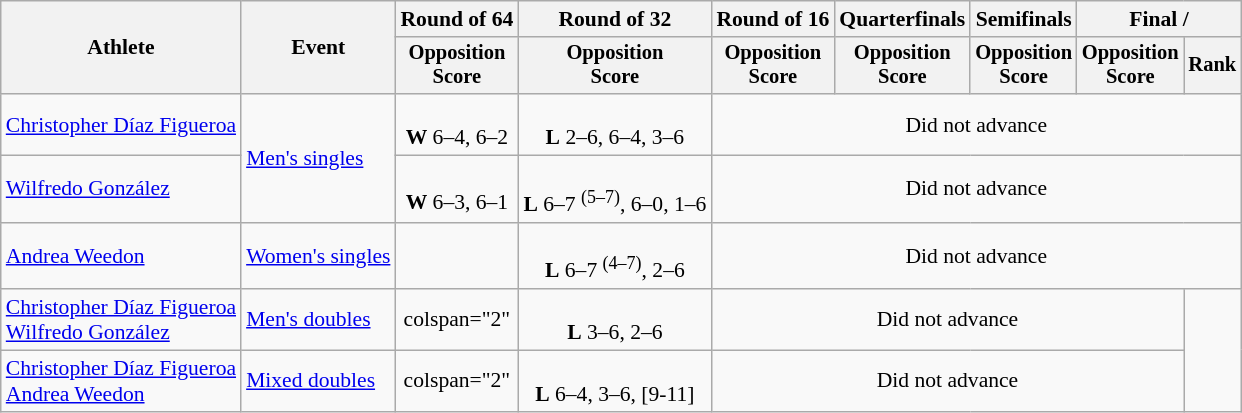<table class=wikitable style="font-size:90%">
<tr>
<th rowspan="2">Athlete</th>
<th rowspan="2">Event</th>
<th>Round of 64</th>
<th>Round of 32</th>
<th>Round of 16</th>
<th>Quarterfinals</th>
<th>Semifinals</th>
<th colspan=2>Final / </th>
</tr>
<tr style="font-size:95%">
<th>Opposition<br>Score</th>
<th>Opposition<br>Score</th>
<th>Opposition<br>Score</th>
<th>Opposition<br>Score</th>
<th>Opposition<br>Score</th>
<th>Opposition<br>Score</th>
<th>Rank</th>
</tr>
<tr align=center>
<td align=left><a href='#'>Christopher Díaz Figueroa</a></td>
<td rowspan="2" align=left><a href='#'>Men's singles</a></td>
<td><br><strong>W</strong> 6–4, 6–2</td>
<td><br><strong>L</strong> 2–6, 6–4, 3–6</td>
<td colspan=5>Did not advance</td>
</tr>
<tr align=center>
<td align=left><a href='#'>Wilfredo González</a></td>
<td><br><strong>W</strong> 6–3, 6–1</td>
<td><br><strong>L</strong> 6–7 <sup>(5–7)</sup>, 6–0, 1–6</td>
<td colspan=5>Did not advance</td>
</tr>
<tr align=center>
<td align=left><a href='#'>Andrea Weedon</a></td>
<td align=left><a href='#'>Women's singles</a></td>
<td></td>
<td><br><strong>L</strong> 6–7 <sup>(4–7)</sup>, 2–6</td>
<td colspan=5>Did not advance</td>
</tr>
<tr align=center>
<td align=left><a href='#'>Christopher Díaz Figueroa</a><br><a href='#'>Wilfredo González</a></td>
<td align=left><a href='#'>Men's doubles</a></td>
<td>colspan="2" </td>
<td><br><strong>L</strong> 3–6, 2–6</td>
<td colspan=4>Did not advance</td>
</tr>
<tr align=center>
<td align=left><a href='#'>Christopher Díaz Figueroa</a><br><a href='#'>Andrea Weedon</a></td>
<td align=left><a href='#'>Mixed doubles</a></td>
<td>colspan="2" </td>
<td><br><strong>L</strong> 6–4, 3–6, [9-11]</td>
<td colspan=4>Did not advance</td>
</tr>
</table>
